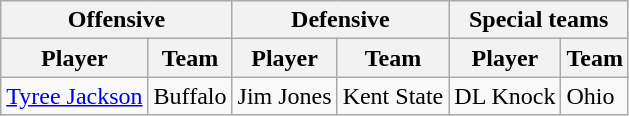<table class="wikitable" style="display: inline-table;">
<tr>
<th colspan="2">Offensive</th>
<th colspan="2">Defensive</th>
<th colspan="2">Special teams</th>
</tr>
<tr>
<th>Player</th>
<th>Team</th>
<th>Player</th>
<th>Team</th>
<th>Player</th>
<th>Team</th>
</tr>
<tr>
<td><a href='#'>Tyree Jackson</a></td>
<td>Buffalo</td>
<td>Jim Jones</td>
<td>Kent State</td>
<td>DL Knock</td>
<td>Ohio</td>
</tr>
</table>
